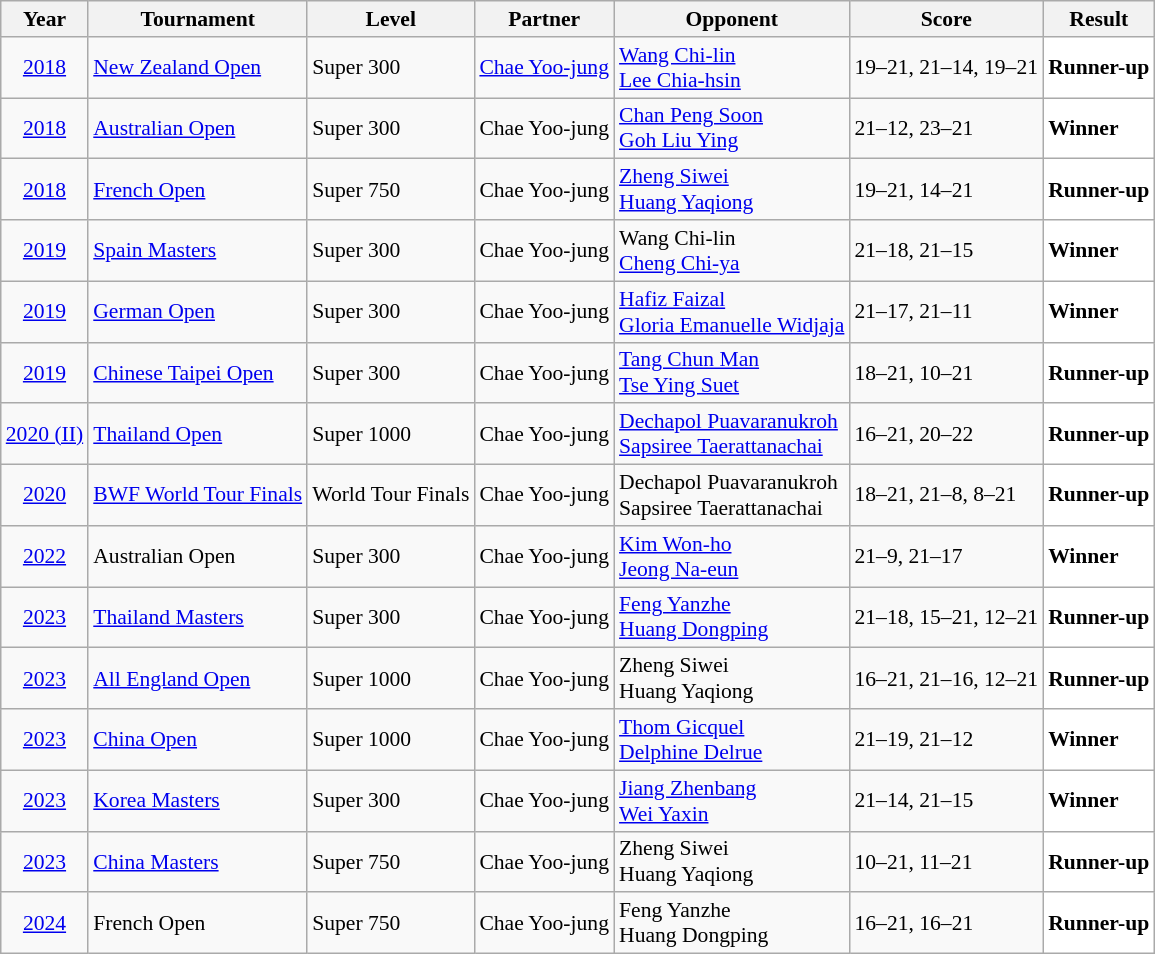<table class="sortable wikitable" style="font-size: 90%;">
<tr>
<th>Year</th>
<th>Tournament</th>
<th>Level</th>
<th>Partner</th>
<th>Opponent</th>
<th>Score</th>
<th>Result</th>
</tr>
<tr>
<td align="center"><a href='#'>2018</a></td>
<td align="left"><a href='#'>New Zealand Open</a></td>
<td align="left">Super 300</td>
<td align="left"> <a href='#'>Chae Yoo-jung</a></td>
<td align="left"> <a href='#'>Wang Chi-lin</a><br> <a href='#'>Lee Chia-hsin</a></td>
<td align="left">19–21, 21–14, 19–21</td>
<td style="text-align:left; background:white"> <strong>Runner-up</strong></td>
</tr>
<tr>
<td align="center"><a href='#'>2018</a></td>
<td align="left"><a href='#'>Australian Open</a></td>
<td align="left">Super 300</td>
<td align="left"> Chae Yoo-jung</td>
<td align="left"> <a href='#'>Chan Peng Soon</a><br> <a href='#'>Goh Liu Ying</a></td>
<td align="left">21–12, 23–21</td>
<td style="text-align:left; background:white"> <strong>Winner</strong></td>
</tr>
<tr>
<td align="center"><a href='#'>2018</a></td>
<td align="left"><a href='#'>French Open</a></td>
<td align="left">Super 750</td>
<td align="left"> Chae Yoo-jung</td>
<td align="left"> <a href='#'>Zheng Siwei</a><br> <a href='#'>Huang Yaqiong</a></td>
<td align="left">19–21, 14–21</td>
<td style="text-align:left; background:white"> <strong>Runner-up</strong></td>
</tr>
<tr>
<td align="center"><a href='#'>2019</a></td>
<td align="left"><a href='#'>Spain Masters</a></td>
<td align="left">Super 300</td>
<td align="left"> Chae Yoo-jung</td>
<td align="left"> Wang Chi-lin<br> <a href='#'>Cheng Chi-ya</a></td>
<td align="left">21–18, 21–15</td>
<td style="text-align:left; background:white"> <strong>Winner</strong></td>
</tr>
<tr>
<td align="center"><a href='#'>2019</a></td>
<td align="left"><a href='#'>German Open</a></td>
<td align="left">Super 300</td>
<td align="left"> Chae Yoo-jung</td>
<td align="left"> <a href='#'>Hafiz Faizal</a><br> <a href='#'>Gloria Emanuelle Widjaja</a></td>
<td align="left">21–17, 21–11</td>
<td style="text-align:left; background:white"> <strong>Winner</strong></td>
</tr>
<tr>
<td align="center"><a href='#'>2019</a></td>
<td align="left"><a href='#'>Chinese Taipei Open</a></td>
<td align="left">Super 300</td>
<td align="left"> Chae Yoo-jung</td>
<td align="left"> <a href='#'>Tang Chun Man</a><br> <a href='#'>Tse Ying Suet</a></td>
<td align="left">18–21, 10–21</td>
<td style="text-align:left; background:white"> <strong>Runner-up</strong></td>
</tr>
<tr>
<td align="center"><a href='#'>2020 (II)</a></td>
<td align="left"><a href='#'>Thailand Open</a></td>
<td align="left">Super 1000</td>
<td align="left"> Chae Yoo-jung</td>
<td align="left"> <a href='#'>Dechapol Puavaranukroh</a><br> <a href='#'>Sapsiree Taerattanachai</a></td>
<td align="left">16–21, 20–22</td>
<td style="text-align:left; background:white"> <strong>Runner-up</strong></td>
</tr>
<tr>
<td align="center"><a href='#'>2020</a></td>
<td align="left"><a href='#'>BWF World Tour Finals</a></td>
<td align="left">World Tour Finals</td>
<td align="left"> Chae Yoo-jung</td>
<td align="left"> Dechapol Puavaranukroh<br> Sapsiree Taerattanachai</td>
<td align="left">18–21, 21–8, 8–21</td>
<td style="text-align:left; background:white"> <strong>Runner-up</strong></td>
</tr>
<tr>
<td align="center"><a href='#'>2022</a></td>
<td align="left">Australian Open</td>
<td align="left">Super 300</td>
<td align="left"> Chae Yoo-jung</td>
<td align="left"> <a href='#'>Kim Won-ho</a><br> <a href='#'>Jeong Na-eun</a></td>
<td align="left">21–9, 21–17</td>
<td style="text-align:left; background:white"> <strong>Winner</strong></td>
</tr>
<tr>
<td align="center"><a href='#'>2023</a></td>
<td align="left"><a href='#'>Thailand Masters</a></td>
<td align="left">Super 300</td>
<td align="left"> Chae Yoo-jung</td>
<td align="left"> <a href='#'>Feng Yanzhe</a><br> <a href='#'>Huang Dongping</a></td>
<td align="left">21–18, 15–21, 12–21</td>
<td style="text-align:left; background:white"> <strong>Runner-up</strong></td>
</tr>
<tr>
<td align="center"><a href='#'>2023</a></td>
<td align="left"><a href='#'>All England Open</a></td>
<td align="left">Super 1000</td>
<td align="left"> Chae Yoo-jung</td>
<td align="left"> Zheng Siwei<br> Huang Yaqiong</td>
<td align="left">16–21, 21–16, 12–21</td>
<td style="text-align:left; background:white"> <strong>Runner-up</strong></td>
</tr>
<tr>
<td align="center"><a href='#'>2023</a></td>
<td align="left"><a href='#'>China Open</a></td>
<td align="left">Super 1000</td>
<td align="left"> Chae Yoo-jung</td>
<td align="left"> <a href='#'>Thom Gicquel</a><br> <a href='#'>Delphine Delrue</a></td>
<td align="left">21–19, 21–12</td>
<td style="text-align:left; background:white"> <strong>Winner</strong></td>
</tr>
<tr>
<td align="center"><a href='#'>2023</a></td>
<td align="left"><a href='#'>Korea Masters</a></td>
<td align="left">Super 300</td>
<td align="left"> Chae Yoo-jung</td>
<td align="left"> <a href='#'>Jiang Zhenbang</a><br> <a href='#'>Wei Yaxin</a></td>
<td align="left">21–14, 21–15</td>
<td style="text-align:left; background:white"> <strong>Winner</strong></td>
</tr>
<tr>
<td align="center"><a href='#'>2023</a></td>
<td align="left"><a href='#'>China Masters</a></td>
<td align="left">Super 750</td>
<td align="left"> Chae Yoo-jung</td>
<td align="left"> Zheng Siwei<br> Huang Yaqiong</td>
<td align="left">10–21, 11–21</td>
<td style="text-align:left; background:white"> <strong>Runner-up</strong></td>
</tr>
<tr>
<td align="center"><a href='#'>2024</a></td>
<td align="left">French Open</td>
<td align="left">Super 750</td>
<td align="left"> Chae Yoo-jung</td>
<td align="left"> Feng Yanzhe<br> Huang Dongping</td>
<td align="left">16–21, 16–21</td>
<td style="text-align:left; background:white"> <strong>Runner-up</strong></td>
</tr>
</table>
